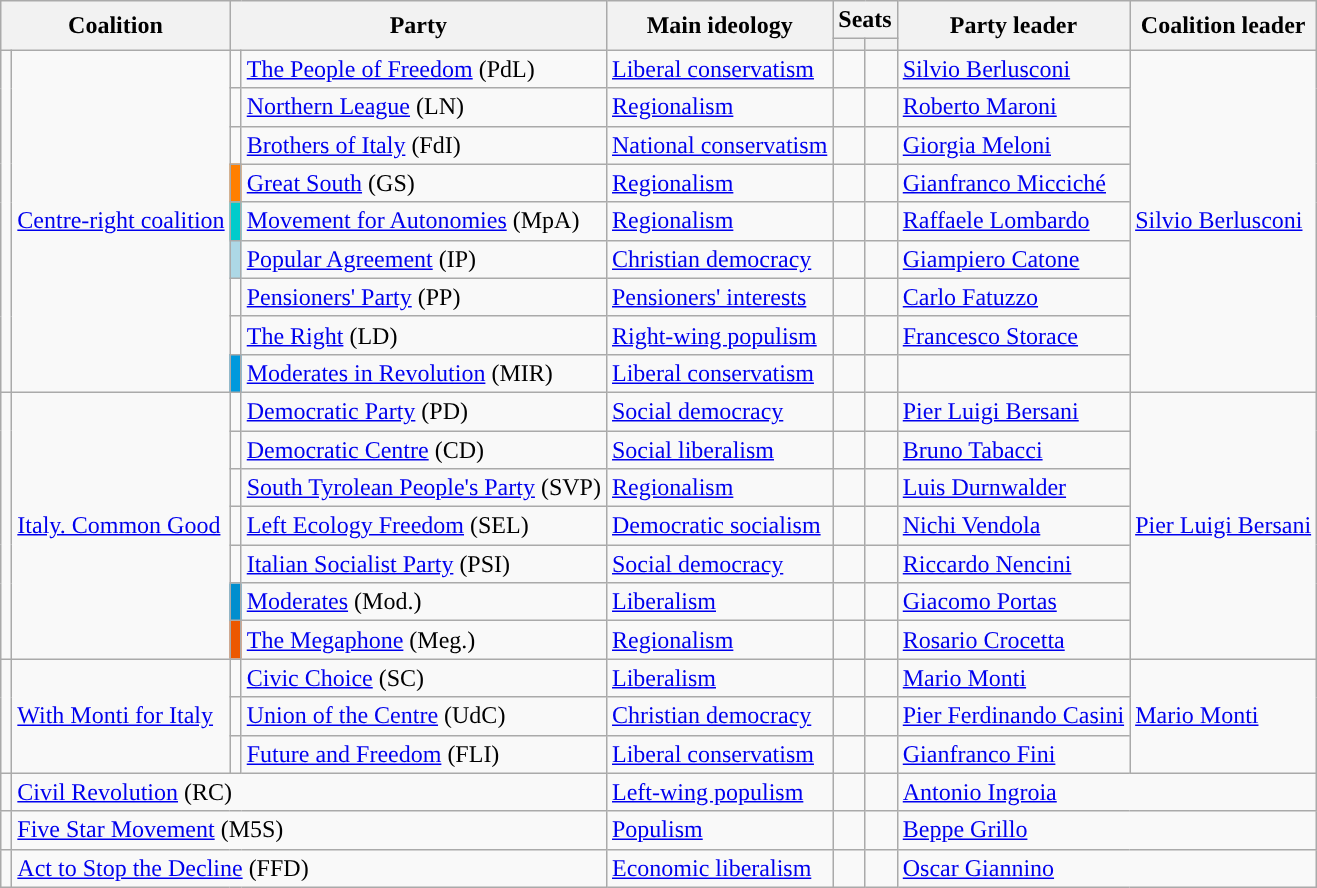<table class=wikitable style="text-align:left">
<tr>
<th colspan="2" rowspan="2">Coalition</th>
<th colspan="2" rowspan="2">Party</th>
<th rowspan="2">Main ideology</th>
<th colspan="2">Seats</th>
<th rowspan="2">Party leader</th>
<th rowspan="2">Coalition leader</th>
</tr>
<tr>
<th></th>
<th></th>
</tr>
<tr>
<td rowspan="9"></td>
<td rowspan="9"><a href='#'>Centre-right coalition</a></td>
<td></td>
<td><a href='#'>The People of Freedom</a> (PdL)</td>
<td><a href='#'>Liberal conservatism</a></td>
<td> </td>
<td></td>
<td><a href='#'>Silvio Berlusconi</a></td>
<td rowspan="9"><a href='#'>Silvio Berlusconi</a></td>
</tr>
<tr>
<td></td>
<td><a href='#'>Northern League</a> (LN)</td>
<td><a href='#'>Regionalism</a></td>
<td></td>
<td></td>
<td><a href='#'>Roberto Maroni</a></td>
</tr>
<tr>
<td></td>
<td><a href='#'>Brothers of Italy</a> (FdI)</td>
<td><a href='#'>National conservatism</a></td>
<td> </td>
<td></td>
<td><a href='#'>Giorgia Meloni</a></td>
</tr>
<tr>
<td style="background:#ff7f00;"></td>
<td><a href='#'>Great South</a> (GS)</td>
<td><a href='#'>Regionalism</a></td>
<td></td>
<td></td>
<td><a href='#'>Gianfranco Micciché</a></td>
</tr>
<tr>
<td style="background:#0cc;"></td>
<td><a href='#'>Movement for Autonomies</a> (MpA)</td>
<td><a href='#'>Regionalism</a></td>
<td></td>
<td></td>
<td><a href='#'>Raffaele Lombardo</a></td>
</tr>
<tr>
<td style="background:lightblue;"></td>
<td><a href='#'>Popular Agreement</a> (IP)</td>
<td><a href='#'>Christian democracy</a></td>
<td></td>
<td></td>
<td><a href='#'>Giampiero Catone</a></td>
</tr>
<tr>
<td></td>
<td><a href='#'>Pensioners' Party</a> (PP)</td>
<td><a href='#'>Pensioners' interests</a></td>
<td></td>
<td></td>
<td><a href='#'>Carlo Fatuzzo</a></td>
</tr>
<tr>
<td></td>
<td><a href='#'>The Right</a> (LD)</td>
<td><a href='#'>Right-wing populism</a></td>
<td></td>
<td></td>
<td><a href='#'>Francesco Storace</a></td>
</tr>
<tr>
<td style="background:#09d;"></td>
<td><a href='#'>Moderates in Revolution</a> (MIR)</td>
<td><a href='#'>Liberal conservatism</a></td>
<td></td>
<td></td>
<td></td>
</tr>
<tr>
<td rowspan="7"></td>
<td rowspan="7"><a href='#'>Italy. Common Good</a></td>
<td></td>
<td><a href='#'>Democratic Party</a> (PD)</td>
<td><a href='#'>Social democracy</a></td>
<td></td>
<td></td>
<td><a href='#'>Pier Luigi Bersani</a></td>
<td rowspan="7"><a href='#'>Pier Luigi Bersani</a></td>
</tr>
<tr>
<td></td>
<td><a href='#'>Democratic Centre</a> (CD)</td>
<td><a href='#'>Social liberalism</a></td>
<td></td>
<td></td>
<td><a href='#'>Bruno Tabacci</a></td>
</tr>
<tr>
<td></td>
<td><a href='#'>South Tyrolean People's Party</a> (SVP)</td>
<td><a href='#'>Regionalism</a></td>
<td></td>
<td></td>
<td><a href='#'>Luis Durnwalder</a></td>
</tr>
<tr>
<td></td>
<td><a href='#'>Left Ecology Freedom</a> (SEL)</td>
<td><a href='#'>Democratic socialism</a></td>
<td></td>
<td></td>
<td><a href='#'>Nichi Vendola</a></td>
</tr>
<tr>
<td></td>
<td><a href='#'>Italian Socialist Party</a> (PSI)</td>
<td><a href='#'>Social democracy</a></td>
<td></td>
<td></td>
<td><a href='#'>Riccardo Nencini</a></td>
</tr>
<tr>
<td style="background:#008ECE;"></td>
<td><a href='#'>Moderates</a> (Mod.)</td>
<td><a href='#'>Liberalism</a></td>
<td> </td>
<td></td>
<td><a href='#'>Giacomo Portas</a></td>
</tr>
<tr>
<td style="background:#EC5800;"></td>
<td><a href='#'>The Megaphone</a> (Meg.)</td>
<td><a href='#'>Regionalism</a></td>
<td></td>
<td></td>
<td><a href='#'>Rosario Crocetta</a></td>
</tr>
<tr>
<td rowspan="3"></td>
<td rowspan="3"><a href='#'>With Monti for Italy</a></td>
<td></td>
<td><a href='#'>Civic Choice</a> (SC)</td>
<td><a href='#'>Liberalism</a></td>
<td></td>
<td></td>
<td><a href='#'>Mario Monti</a></td>
<td rowspan="3"><a href='#'>Mario Monti</a></td>
</tr>
<tr>
<td></td>
<td><a href='#'>Union of the Centre</a> (UdC)</td>
<td><a href='#'>Christian democracy</a></td>
<td></td>
<td></td>
<td><a href='#'>Pier Ferdinando Casini</a></td>
</tr>
<tr>
<td></td>
<td><a href='#'>Future and Freedom</a> (FLI)</td>
<td><a href='#'>Liberal conservatism</a></td>
<td></td>
<td></td>
<td><a href='#'>Gianfranco Fini</a></td>
</tr>
<tr>
<td></td>
<td colspan="3"><a href='#'>Civil Revolution</a> (RC)</td>
<td><a href='#'>Left-wing populism</a></td>
<td></td>
<td></td>
<td colspan="2"><a href='#'>Antonio Ingroia</a></td>
</tr>
<tr>
<td></td>
<td colspan="3"><a href='#'>Five Star Movement</a> (M5S)</td>
<td><a href='#'>Populism</a></td>
<td></td>
<td></td>
<td colspan="2"><a href='#'>Beppe Grillo</a></td>
</tr>
<tr>
<td></td>
<td colspan="3"><a href='#'>Act to Stop the Decline</a> (FFD)</td>
<td><a href='#'>Economic liberalism</a></td>
<td></td>
<td></td>
<td colspan="2"><a href='#'>Oscar Giannino</a></td>
</tr>
</table>
